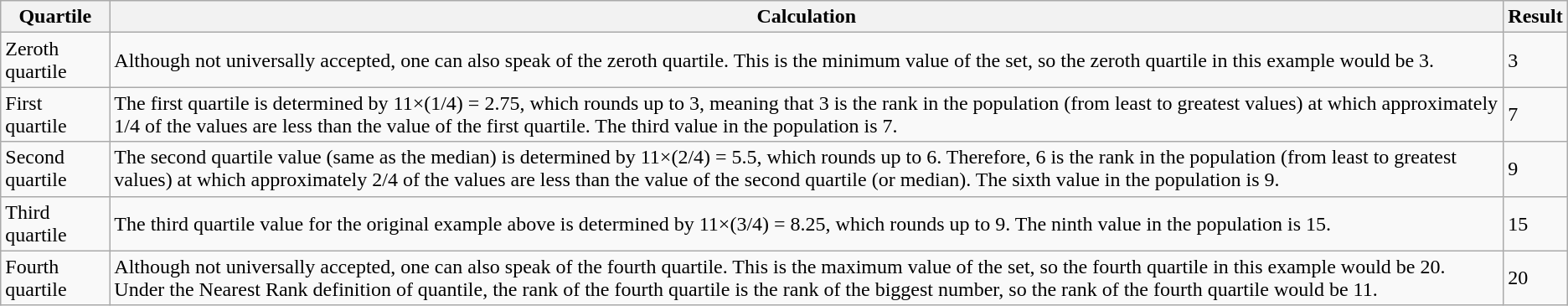<table class="wikitable">
<tr>
<th>Quartile</th>
<th>Calculation</th>
<th>Result</th>
</tr>
<tr>
<td>Zeroth quartile</td>
<td>Although not universally accepted, one can also speak of the zeroth quartile. This is the minimum value of the set, so the zeroth quartile in this example would be 3.</td>
<td>3</td>
</tr>
<tr>
<td>First quartile</td>
<td>The first quartile is determined by 11×(1/4) = 2.75, which rounds up to 3, meaning that 3 is the rank in the population (from least to greatest values) at which approximately 1/4 of the values are less than the value of the first quartile. The third value in the population is 7.</td>
<td>7</td>
</tr>
<tr>
<td>Second quartile</td>
<td>The second quartile value (same as the median) is determined by 11×(2/4) = 5.5, which rounds up to 6. Therefore, 6 is the rank in the population (from least to greatest values) at which approximately 2/4 of the values are less than the value of the second quartile (or median). The sixth value in the population is 9.</td>
<td>9</td>
</tr>
<tr>
<td>Third quartile</td>
<td>The third quartile value for the original example above is determined by 11×(3/4) = 8.25, which rounds up to 9. The ninth value in the population is 15.</td>
<td>15</td>
</tr>
<tr>
<td>Fourth quartile</td>
<td>Although not universally accepted, one can also speak of the fourth quartile. This is the maximum value of the set, so the fourth quartile in this example would be 20. Under the Nearest Rank definition of quantile, the rank of the fourth quartile is the rank of the biggest number, so the rank of the fourth quartile would be 11.</td>
<td>20</td>
</tr>
</table>
